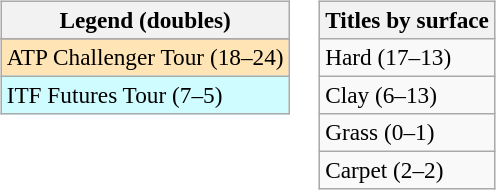<table>
<tr valign=top>
<td><br><table class=wikitable style=font-size:97%>
<tr>
<th>Legend (doubles)</th>
</tr>
<tr bgcolor=e5d1cb>
</tr>
<tr bgcolor=moccasin>
<td>ATP Challenger Tour (18–24)</td>
</tr>
<tr bgcolor=cffcff>
<td>ITF Futures Tour (7–5)</td>
</tr>
</table>
</td>
<td><br><table class=wikitable style=font-size:97%>
<tr>
<th>Titles by surface</th>
</tr>
<tr>
<td>Hard (17–13)</td>
</tr>
<tr>
<td>Clay (6–13)</td>
</tr>
<tr>
<td>Grass (0–1)</td>
</tr>
<tr>
<td>Carpet (2–2)</td>
</tr>
</table>
</td>
</tr>
</table>
